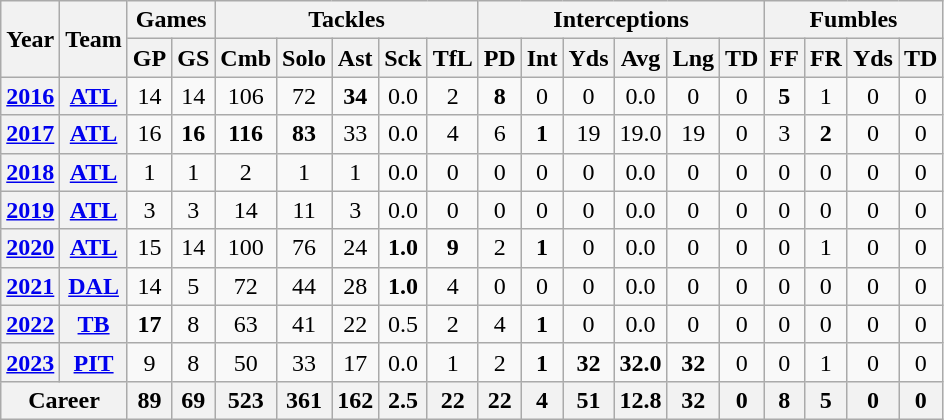<table class="wikitable" style="text-align:center;">
<tr>
<th rowspan="2">Year</th>
<th rowspan="2">Team</th>
<th colspan="2">Games</th>
<th colspan="5">Tackles</th>
<th colspan="6">Interceptions</th>
<th colspan="4">Fumbles</th>
</tr>
<tr>
<th>GP</th>
<th>GS</th>
<th>Cmb</th>
<th>Solo</th>
<th>Ast</th>
<th>Sck</th>
<th>TfL</th>
<th>PD</th>
<th>Int</th>
<th>Yds</th>
<th>Avg</th>
<th>Lng</th>
<th>TD</th>
<th>FF</th>
<th>FR</th>
<th>Yds</th>
<th>TD</th>
</tr>
<tr>
<th><a href='#'>2016</a></th>
<th><a href='#'>ATL</a></th>
<td>14</td>
<td>14</td>
<td>106</td>
<td>72</td>
<td><strong>34</strong></td>
<td>0.0</td>
<td>2</td>
<td><strong>8</strong></td>
<td>0</td>
<td>0</td>
<td>0.0</td>
<td>0</td>
<td>0</td>
<td><strong>5</strong></td>
<td>1</td>
<td>0</td>
<td>0</td>
</tr>
<tr>
<th><a href='#'>2017</a></th>
<th><a href='#'>ATL</a></th>
<td>16</td>
<td><strong>16</strong></td>
<td><strong>116</strong></td>
<td><strong>83</strong></td>
<td>33</td>
<td>0.0</td>
<td>4</td>
<td>6</td>
<td><strong>1</strong></td>
<td>19</td>
<td>19.0</td>
<td>19</td>
<td>0</td>
<td>3</td>
<td><strong>2</strong></td>
<td>0</td>
<td>0</td>
</tr>
<tr>
<th><a href='#'>2018</a></th>
<th><a href='#'>ATL</a></th>
<td>1</td>
<td>1</td>
<td>2</td>
<td>1</td>
<td>1</td>
<td>0.0</td>
<td>0</td>
<td>0</td>
<td>0</td>
<td>0</td>
<td>0.0</td>
<td>0</td>
<td>0</td>
<td>0</td>
<td>0</td>
<td>0</td>
<td>0</td>
</tr>
<tr>
<th><a href='#'>2019</a></th>
<th><a href='#'>ATL</a></th>
<td>3</td>
<td>3</td>
<td>14</td>
<td>11</td>
<td>3</td>
<td>0.0</td>
<td>0</td>
<td>0</td>
<td>0</td>
<td>0</td>
<td>0.0</td>
<td>0</td>
<td>0</td>
<td>0</td>
<td>0</td>
<td>0</td>
<td>0</td>
</tr>
<tr>
<th><a href='#'>2020</a></th>
<th><a href='#'>ATL</a></th>
<td>15</td>
<td>14</td>
<td>100</td>
<td>76</td>
<td>24</td>
<td><strong>1.0</strong></td>
<td><strong>9</strong></td>
<td>2</td>
<td><strong>1</strong></td>
<td>0</td>
<td>0.0</td>
<td>0</td>
<td>0</td>
<td>0</td>
<td>1</td>
<td>0</td>
<td>0</td>
</tr>
<tr>
<th><a href='#'>2021</a></th>
<th><a href='#'>DAL</a></th>
<td>14</td>
<td>5</td>
<td>72</td>
<td>44</td>
<td>28</td>
<td><strong>1.0</strong></td>
<td>4</td>
<td>0</td>
<td>0</td>
<td>0</td>
<td>0.0</td>
<td>0</td>
<td>0</td>
<td>0</td>
<td>0</td>
<td>0</td>
<td>0</td>
</tr>
<tr>
<th><a href='#'>2022</a></th>
<th><a href='#'>TB</a></th>
<td><strong>17</strong></td>
<td>8</td>
<td>63</td>
<td>41</td>
<td>22</td>
<td>0.5</td>
<td>2</td>
<td>4</td>
<td><strong>1</strong></td>
<td>0</td>
<td>0.0</td>
<td>0</td>
<td>0</td>
<td>0</td>
<td>0</td>
<td>0</td>
<td>0</td>
</tr>
<tr>
<th><a href='#'>2023</a></th>
<th><a href='#'>PIT</a></th>
<td>9</td>
<td>8</td>
<td>50</td>
<td>33</td>
<td>17</td>
<td>0.0</td>
<td>1</td>
<td>2</td>
<td><strong>1</strong></td>
<td><strong>32</strong></td>
<td><strong>32.0</strong></td>
<td><strong>32</strong></td>
<td>0</td>
<td>0</td>
<td>1</td>
<td>0</td>
<td>0</td>
</tr>
<tr>
<th colspan="2">Career</th>
<th>89</th>
<th>69</th>
<th>523</th>
<th>361</th>
<th>162</th>
<th>2.5</th>
<th>22</th>
<th>22</th>
<th>4</th>
<th>51</th>
<th>12.8</th>
<th>32</th>
<th>0</th>
<th>8</th>
<th>5</th>
<th>0</th>
<th>0</th>
</tr>
</table>
